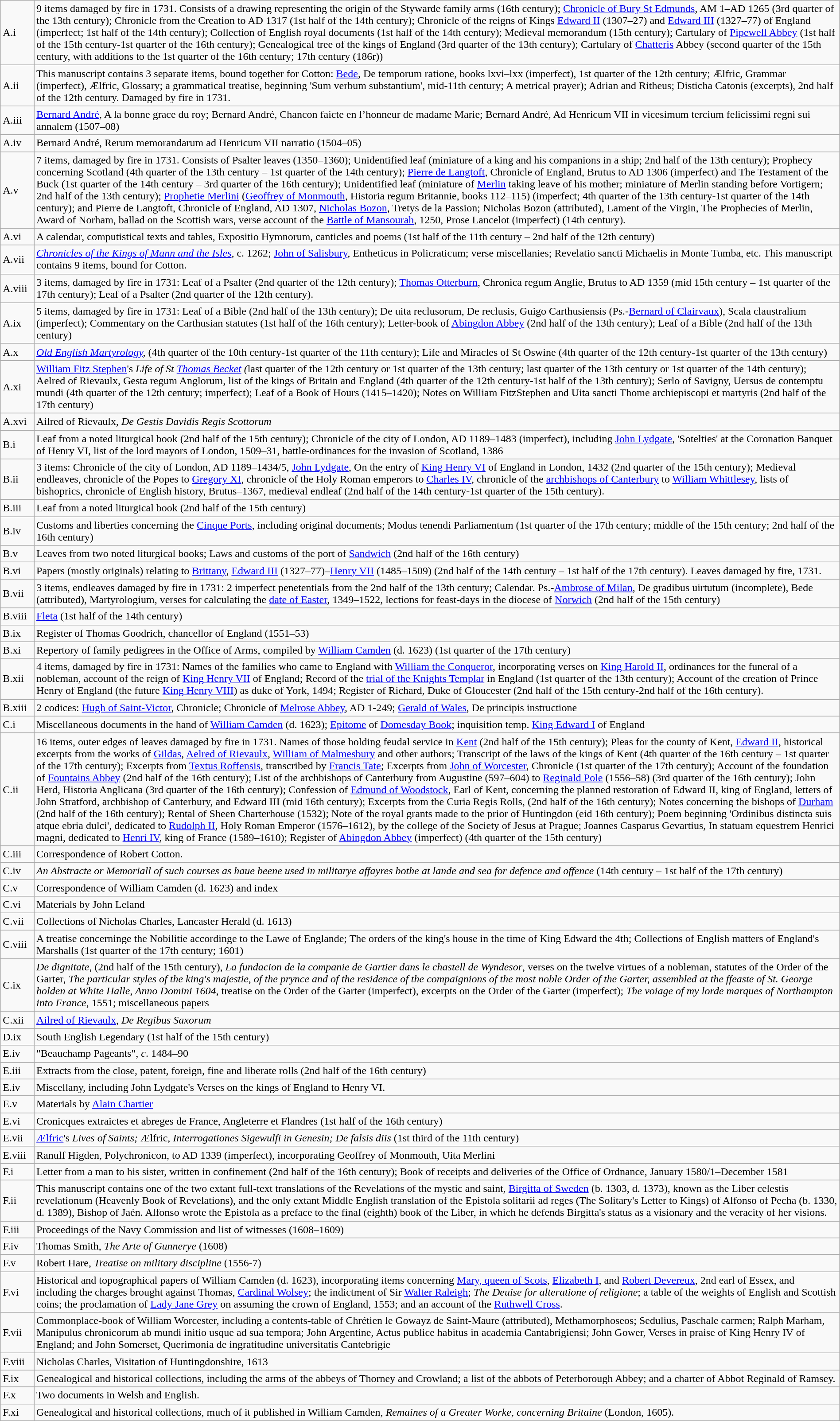<table class="wikitable" style="width:100%">
<tr>
<td>A.i</td>
<td>9 items damaged by fire in 1731. Consists of a drawing representing the origin of the Stywarde family arms (16th century); <a href='#'>Chronicle of Bury St Edmunds</a>, AM 1–AD 1265 (3rd quarter of the 13th century); Chronicle from the Creation to AD 1317 (1st half of the 14th century); Chronicle of the reigns of Kings <a href='#'>Edward II</a> (1307–27) and <a href='#'>Edward III</a> (1327–77) of England (imperfect; 1st half of the 14th century); Collection of English royal documents (1st half of the 14th century); Medieval memorandum (15th century); Cartulary of <a href='#'>Pipewell Abbey</a> (1st half of the 15th century-1st quarter of the 16th century); Genealogical tree of the kings of England (3rd quarter of the 13th century); Cartulary of <a href='#'>Chatteris</a> Abbey (second quarter of the 15th century, with additions to the 1st quarter of the 16th century; 17th century (186r))</td>
</tr>
<tr>
<td>A.ii</td>
<td>This manuscript contains 3 separate items, bound together for Cotton: <a href='#'>Bede</a>, De temporum ratione, books lxvi–lxx (imperfect), 1st quarter of the 12th century; Ælfric, Grammar (imperfect), Ælfric, Glossary; a grammatical treatise, beginning 'Sum verbum substantium', mid-11th century; A metrical prayer); Adrian and Ritheus; Disticha Catonis (excerpts), 2nd half of the 12th century. Damaged by fire in 1731.</td>
</tr>
<tr>
<td>A.iii</td>
<td><a href='#'>Bernard André</a>, A la bonne grace du roy; Bernard André, Chancon faicte en l’honneur de madame Marie; Bernard André, Ad Henricum VII in vicesimum tercium felicissimi regni sui annalem (1507–08)</td>
</tr>
<tr>
<td>A.iv</td>
<td>Bernard André, Rerum memorandarum ad Henricum VII narratio (1504–05)</td>
</tr>
<tr>
<td>A.v</td>
<td>7 items, damaged by fire in 1731. Consists of Psalter leaves (1350–1360); Unidentified leaf (miniature of a king and his companions in a ship; 2nd half of the 13th century); Prophecy concerning Scotland (4th quarter of the 13th century – 1st quarter of the 14th century); <a href='#'>Pierre de Langtoft</a>, Chronicle of England, Brutus to AD 1306 (imperfect) and The Testament of the Buck (1st quarter of the 14th century – 3rd quarter of the 16th century); Unidentified leaf (miniature of <a href='#'>Merlin</a> taking leave of his mother; miniature of Merlin standing before Vortigern; 2nd half of the 13th century); <a href='#'>Prophetie Merlini</a> (<a href='#'>Geoffrey of Monmouth</a>, Historia regum Britannie, books 112–115) (imperfect; 4th quarter of the 13th century-1st quarter of the 14th century); and Pierre de Langtoft, Chronicle of England, AD 1307, <a href='#'>Nicholas Bozon</a>, Tretys de la Passion; Nicholas Bozon (attributed), Lament of the Virgin, The Prophecies of Merlin, Award of Norham, ballad on the Scottish wars, verse account of the <a href='#'>Battle of Mansourah</a>, 1250, Prose Lancelot (imperfect) (14th century).</td>
</tr>
<tr>
<td>A.vi</td>
<td>A calendar, computistical texts and tables, Expositio Hymnorum, canticles and poems (1st half of the 11th century – 2nd half of the 12th century)</td>
</tr>
<tr>
<td>A.vii</td>
<td><em><a href='#'>Chronicles of the Kings of Mann and the Isles</a>,</em> c. 1262; <a href='#'>John of Salisbury</a>, Entheticus in Policraticum; verse miscellanies; Revelatio sancti Michaelis in Monte Tumba, etc. This manuscript contains 9 items, bound for Cotton.</td>
</tr>
<tr>
<td>A.viii</td>
<td>3 items, damaged by fire in 1731: Leaf of a Psalter (2nd quarter of the 12th century); <a href='#'>Thomas Otterburn</a>, Chronica regum Anglie, Brutus to AD 1359 (mid 15th century – 1st quarter of the 17th century); Leaf of a Psalter (2nd quarter of the 12th century).</td>
</tr>
<tr>
<td>A.ix</td>
<td>5 items, damaged by fire in 1731: Leaf of a Bible (2nd half of the 13th century); De uita reclusorum, De reclusis, Guigo Carthusiensis (Ps.-<a href='#'>Bernard of Clairvaux</a>), Scala claustralium (imperfect); Commentary on the Carthusian statutes (1st half of the 16th century); Letter-book of <a href='#'>Abingdon Abbey</a> (2nd half of the 13th century); Leaf of a Bible (2nd half of the 13th century)</td>
</tr>
<tr>
<td width="4%">A.x</td>
<td width="96%"><em><a href='#'>Old English Martyrology</a>,</em> (4th quarter of the 10th century-1st quarter of the 11th century); Life and Miracles of St Oswine (4th quarter of the 12th century-1st quarter of the 13th century)</td>
</tr>
<tr>
<td>A.xi</td>
<td><a href='#'>William Fitz Stephen</a>'s <em>Life of St <a href='#'>Thomas Becket</a> (</em>last quarter of the 12th century or 1st quarter of the 13th century; last quarter of the 13th century or 1st quarter of the 14th century); Aelred of Rievaulx, Gesta regum Anglorum, list of the kings of Britain and England (4th quarter of the 12th century-1st half of the 13th century); Serlo of Savigny, Uersus de contemptu mundi (4th quarter of the 12th century; imperfect); Leaf of a Book of Hours (1415–1420); Notes on William FitzStephen and Uita sancti Thome archiepiscopi et martyris (2nd half of the 17th century)</td>
</tr>
<tr>
<td>A.xvi</td>
<td>Ailred of Rievaulx, <em>De Gestis Davidis Regis Scottorum</em></td>
</tr>
<tr>
<td>B.i</td>
<td>Leaf from a noted liturgical book (2nd half of the 15th century); Chronicle of the city of London, AD 1189–1483 (imperfect), including <a href='#'>John Lydgate</a>, 'Sotelties' at the Coronation Banquet of Henry VI, list of the lord mayors of London, 1509–31, battle-ordinances for the invasion of Scotland, 1386</td>
</tr>
<tr>
<td>B.ii</td>
<td>3 items: Chronicle of the city of London, AD 1189–1434/5, <a href='#'>John Lydgate</a>, On the entry of <a href='#'>King Henry VI</a> of England in London, 1432 (2nd quarter of the 15th century); Medieval endleaves, chronicle of the Popes to <a href='#'>Gregory XI</a>, chronicle of the Holy Roman emperors to <a href='#'>Charles IV</a>, chronicle of the <a href='#'>archbishops of Canterbury</a> to <a href='#'>William Whittlesey</a>, lists of bishoprics, chronicle of English history, Brutus–1367, medieval endleaf (2nd half of the 14th century-1st quarter of the 15th century).</td>
</tr>
<tr>
<td>B.iii</td>
<td>Leaf from a noted liturgical book (2nd half of the 15th century)</td>
</tr>
<tr>
<td>B.iv</td>
<td>Customs and liberties concerning the <a href='#'>Cinque Ports</a>, including original documents; Modus tenendi Parliamentum (1st quarter of the 17th century; middle of the 15th century; 2nd half of the 16th century)</td>
</tr>
<tr>
<td>B.v</td>
<td>Leaves from two noted liturgical books; Laws and customs of the port of <a href='#'>Sandwich</a> (2nd half of the 16th century)</td>
</tr>
<tr>
<td>B.vi</td>
<td>Papers (mostly originals) relating to <a href='#'>Brittany</a>, <a href='#'>Edward III</a> (1327–77)–<a href='#'>Henry VII</a> (1485–1509) (2nd half of the 14th century – 1st half of the 17th century). Leaves damaged by fire, 1731.</td>
</tr>
<tr>
<td>B.vii</td>
<td>3 items, endleaves damaged by fire in 1731: 2 imperfect penetentials from the 2nd half of the 13th century; Calendar. Ps.-<a href='#'>Ambrose of Milan</a>, De gradibus uirtutum (incomplete), Bede (attributed), Martyrologium, verses for calculating the <a href='#'>date of Easter</a>, 1349–1522, lections for feast-days in the diocese of <a href='#'>Norwich</a> (2nd half of the 15th century)</td>
</tr>
<tr>
<td>B.viii</td>
<td><a href='#'>Fleta</a> (1st half of the 14th century)</td>
</tr>
<tr>
<td>B.ix</td>
<td>Register of Thomas Goodrich, chancellor of England (1551–53)</td>
</tr>
<tr>
<td>B.xi</td>
<td>Repertory of family pedigrees in the Office of Arms, compiled by <a href='#'>William Camden</a> (d. 1623) (1st quarter of the 17th century)</td>
</tr>
<tr>
<td>B.xii</td>
<td>4 items, damaged by fire in 1731: Names of the families who came to England with <a href='#'>William the Conqueror</a>, incorporating verses on <a href='#'>King Harold II</a>, ordinances for the funeral of a nobleman, account of the reign of <a href='#'>King Henry VII</a> of England; Record of the <a href='#'>trial of the Knights Templar</a> in England (1st quarter of the 13th century); Account of the creation of Prince Henry of England (the future <a href='#'>King Henry VIII</a>) as duke of York, 1494; Register of Richard, Duke of Gloucester (2nd half of the 15th century-2nd half of the 16th century).</td>
</tr>
<tr>
<td>B.xiii</td>
<td>2 codices: <a href='#'>Hugh of Saint-Victor</a>, Chronicle; Chronicle of <a href='#'>Melrose Abbey</a>, AD 1-249; <a href='#'>Gerald of Wales</a>, De principis instructione</td>
</tr>
<tr>
<td>C.i</td>
<td>Miscellaneous documents in the hand of <a href='#'>William Camden</a> (d. 1623); <a href='#'>Epitome</a> of <a href='#'>Domesday Book</a>; inquisition temp. <a href='#'>King Edward I</a> of England</td>
</tr>
<tr>
<td>C.ii</td>
<td>16 items, outer edges of leaves damaged by fire in 1731. Names of those holding feudal service in <a href='#'>Kent</a> (2nd half of the 15th century); Pleas for the county of Kent, <a href='#'>Edward II</a>, historical excerpts from the works of <a href='#'>Gildas</a>, <a href='#'>Aelred of Rievaulx</a>, <a href='#'>William of Malmesbury</a> and other authors; Transcript of the laws of the kings of Kent (4th quarter of the 16th century – 1st quarter of the 17th century); Excerpts from <a href='#'>Textus Roffensis</a>, transcribed by <a href='#'>Francis Tate</a>; Excerpts from <a href='#'>John of Worcester</a>, Chronicle (1st quarter of the 17th century); Account of the foundation of <a href='#'>Fountains Abbey</a> (2nd half of the 16th century); List of the archbishops of Canterbury from Augustine (597–604) to <a href='#'>Reginald Pole</a> (1556–58) (3rd quarter of the 16th century); John Herd, Historia Anglicana (3rd quarter of the 16th century); Confession of <a href='#'>Edmund of Woodstock</a>, Earl of Kent, concerning the planned restoration of Edward II, king of England, letters of John Stratford, archbishop of Canterbury, and Edward III (mid 16th century); Excerpts from the Curia Regis Rolls, (2nd half of the 16th century); Notes concerning the bishops of <a href='#'>Durham</a> (2nd half of the 16th century); Rental of Sheen Charterhouse (1532); Note of the royal grants made to the prior of Huntingdon (eid 16th century); Poem beginning 'Ordinibus distincta suis atque ebria dulci', dedicated to <a href='#'>Rudolph II</a>, Holy Roman Emperor (1576–1612), by the college of the Society of Jesus at Prague; Joannes Casparus Gevartius, In statuam equestrem Henrici magni, dedicated to <a href='#'>Henri IV</a>, king of France (1589–1610); Register of <a href='#'>Abingdon Abbey</a> (imperfect) (4th quarter of the 15th century)</td>
</tr>
<tr>
<td>C.iii</td>
<td>Correspondence of Robert Cotton.</td>
</tr>
<tr>
<td>C.iv</td>
<td><em>An Abstracte or Memoriall of such courses as haue beene used in militarye affayres bothe at lande and sea for defence and offence</em> (14th century – 1st half of the 17th century)</td>
</tr>
<tr>
<td>C.v</td>
<td>Correspondence of William Camden (d. 1623) and index</td>
</tr>
<tr>
<td>C.vi</td>
<td>Materials by John Leland</td>
</tr>
<tr>
<td>C.vii</td>
<td>Collections of Nicholas Charles, Lancaster Herald (d. 1613)</td>
</tr>
<tr>
<td>C.viii</td>
<td>A treatise concerninge the Nobilitie accordinge to the Lawe of Englande; The orders of the king's house in the time of King Edward the 4th; Collections of English matters of England's Marshalls (1st quarter of the 17th century; 1601)</td>
</tr>
<tr>
<td>C.ix</td>
<td><em>De dignitate</em>, (2nd half of the 15th century), <em>La fundacion de la companie de Gartier dans le chastell de Wyndesor</em>, verses on the twelve virtues of a nobleman, statutes of the Order of the Garter, <em>The particular styles of the king's majestie, of the prynce and of the residence of the compaignions of the most noble Order of the Garter, assembled at the ffeaste of St. George holden at White Halle, Anno Domini 1604</em>, treatise on the Order of the Garter (imperfect), excerpts on the Order of the Garter (imperfect); <em>The voiage of my lorde marques of Northampton into France</em>, 1551; miscellaneous papers</td>
</tr>
<tr>
<td>C.xii</td>
<td><a href='#'>Ailred of Rievaulx</a>, <em>De Regibus Saxorum</em></td>
</tr>
<tr>
<td>D.ix</td>
<td>South English Legendary (1st half of the 15th century)</td>
</tr>
<tr>
<td>E.iv</td>
<td>"Beauchamp Pageants", <em>c</em>. 1484–90</td>
</tr>
<tr>
<td>E.iii</td>
<td>Extracts from the close, patent, foreign, fine and liberate rolls (2nd half of the 16th century)</td>
</tr>
<tr>
<td>E.iv</td>
<td>Miscellany, including John Lydgate's Verses on the kings of England to Henry VI.</td>
</tr>
<tr>
<td>E.v</td>
<td>Materials by <a href='#'>Alain Chartier</a></td>
</tr>
<tr>
<td>E.vi</td>
<td>Cronicques extraictes et abreges de France, Angleterre et Flandres (1st half of the 16th century)</td>
</tr>
<tr>
<td>E.vii</td>
<td><a href='#'>Ælfric</a>'s <em>Lives of Saints;</em> Ælfric<em>, Interrogationes Sigewulfi in Genesin; De falsis diis </em> (1st third of the 11th century)</td>
</tr>
<tr>
<td>E.viii</td>
<td>Ranulf Higden, Polychronicon, to AD 1339 (imperfect), incorporating Geoffrey of Monmouth, Uita Merlini</td>
</tr>
<tr>
<td>F.i</td>
<td>Letter from a man to his sister, written in confinement (2nd half of the 16th century); Book of receipts and deliveries of the Office of Ordnance, January 1580/1–December 1581</td>
</tr>
<tr>
<td>F.ii</td>
<td>This manuscript contains one of the two extant full-text translations of the Revelations of the mystic and saint, <a href='#'>Birgitta of Sweden</a> (b. 1303, d. 1373), known as the Liber celestis revelationum (Heavenly Book of Revelations), and the only extant Middle English translation of the Epistola solitarii ad reges (The Solitary's Letter to Kings) of Alfonso of Pecha (b. 1330, d. 1389), Bishop of Jaén. Alfonso wrote the Epistola as a preface to the final (eighth) book of the Liber, in which he defends Birgitta's status as a visionary and the veracity of her visions.</td>
</tr>
<tr>
<td>F.iii</td>
<td>Proceedings of the Navy Commission and list of witnesses (1608–1609)</td>
</tr>
<tr>
<td>F.iv</td>
<td>Thomas Smith, <em>The Arte of Gunnerye</em> (1608)</td>
</tr>
<tr>
<td>F.v</td>
<td>Robert Hare, <em>Treatise on military discipline</em> (1556-7)</td>
</tr>
<tr>
<td>F.vi</td>
<td>Historical and topographical papers of William Camden (d. 1623), incorporating items concerning <a href='#'>Mary, queen of Scots</a>, <a href='#'>Elizabeth I</a>, and <a href='#'>Robert Devereux</a>, 2nd earl of Essex, and including the charges brought against Thomas, <a href='#'>Cardinal Wolsey</a>; the indictment of Sir <a href='#'>Walter Raleigh</a>; <em>The Deuise for alteratione of religione</em>; a table of the weights of English and Scottish coins; the proclamation of <a href='#'>Lady Jane Grey</a> on assuming the crown of England, 1553; and an account of the <a href='#'>Ruthwell Cross</a>.</td>
</tr>
<tr>
<td>F.vii</td>
<td>Commonplace-book of William Worcester, including a contents-table of Chrétien le Gowayz de Saint-Maure (attributed), Methamorphoseos; Sedulius, Paschale carmen; Ralph Marham, Manipulus chronicorum ab mundi initio usque ad sua tempora; John Argentine, Actus publice habitus in academia Cantabrigiensi; John Gower, Verses in praise of King Henry IV of England; and John Somerset, Querimonia de ingratitudine universitatis Cantebrigie</td>
</tr>
<tr>
<td>F.viii</td>
<td>Nicholas Charles, Visitation of Huntingdonshire, 1613</td>
</tr>
<tr>
<td>F.ix</td>
<td>Genealogical and historical collections, including the arms of the abbeys of Thorney and Crowland; a list of the abbots of Peterborough Abbey; and a charter of Abbot Reginald of Ramsey.</td>
</tr>
<tr>
<td>F.x</td>
<td>Two documents in Welsh and English.</td>
</tr>
<tr>
<td>F.xi</td>
<td>Genealogical and historical collections, much of it published in William Camden, <em>Remaines of a Greater Worke, concerning Britaine</em> (London, 1605).</td>
</tr>
</table>
